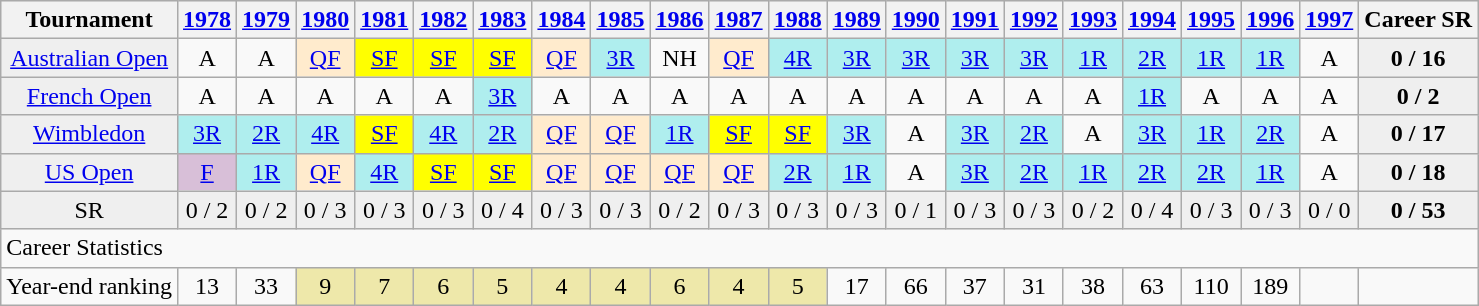<table class="nowrap wikitable" style=text-align:center>
<tr style="background:#efefef;">
<th>Tournament</th>
<th><a href='#'>1978</a></th>
<th><a href='#'>1979</a></th>
<th><a href='#'>1980</a></th>
<th><a href='#'>1981</a></th>
<th><a href='#'>1982</a></th>
<th><a href='#'>1983</a></th>
<th><a href='#'>1984</a></th>
<th><a href='#'>1985</a></th>
<th><a href='#'>1986</a></th>
<th><a href='#'>1987</a></th>
<th><a href='#'>1988</a></th>
<th><a href='#'>1989</a></th>
<th><a href='#'>1990</a></th>
<th><a href='#'>1991</a></th>
<th><a href='#'>1992</a></th>
<th><a href='#'>1993</a></th>
<th><a href='#'>1994</a></th>
<th><a href='#'>1995</a></th>
<th><a href='#'>1996</a></th>
<th><a href='#'>1997</a></th>
<th>Career SR</th>
</tr>
<tr>
<td style="background:#EFEFEF;"><a href='#'>Australian Open</a></td>
<td>A</td>
<td>A</td>
<td style="text-align:center; background:#ffebcd;"><a href='#'>QF</a></td>
<td style="text-align:center; background:yellow;"><a href='#'>SF</a></td>
<td style="text-align:center; background:yellow;"><a href='#'>SF</a></td>
<td style="text-align:center; background:yellow;"><a href='#'>SF</a></td>
<td style="text-align:center; background:#ffebcd;"><a href='#'>QF</a></td>
<td style="text-align:center; background:#afeeee;"><a href='#'>3R</a></td>
<td style="text-align:center;">NH</td>
<td style="text-align:center; background:#ffebcd;"><a href='#'>QF</a></td>
<td style="text-align:center; background:#afeeee;"><a href='#'>4R</a></td>
<td style="text-align:center; background:#afeeee;"><a href='#'>3R</a></td>
<td style="text-align:center; background:#afeeee;"><a href='#'>3R</a></td>
<td style="text-align:center; background:#afeeee;"><a href='#'>3R</a></td>
<td style="text-align:center; background:#afeeee;"><a href='#'>3R</a></td>
<td style="text-align:center; background:#afeeee;"><a href='#'>1R</a></td>
<td style="text-align:center; background:#afeeee;"><a href='#'>2R</a></td>
<td style="text-align:center; background:#afeeee;"><a href='#'>1R</a></td>
<td style="text-align:center; background:#afeeee;"><a href='#'>1R</a></td>
<td>A</td>
<td style="text-align:center; background:#efefef;"><strong>0 / 16</strong></td>
</tr>
<tr>
<td style="background:#EFEFEF;"><a href='#'>French Open</a></td>
<td>A</td>
<td>A</td>
<td>A</td>
<td>A</td>
<td>A</td>
<td style="text-align:center; background:#afeeee;"><a href='#'>3R</a></td>
<td>A</td>
<td>A</td>
<td>A</td>
<td>A</td>
<td>A</td>
<td>A</td>
<td>A</td>
<td>A</td>
<td>A</td>
<td>A</td>
<td style="text-align:center; background:#afeeee;"><a href='#'>1R</a></td>
<td>A</td>
<td>A</td>
<td>A</td>
<td style="text-align:center; background:#efefef;"><strong>0 / 2</strong></td>
</tr>
<tr>
<td style="background:#EFEFEF;"><a href='#'>Wimbledon</a></td>
<td style="text-align:center; background:#afeeee;"><a href='#'>3R</a></td>
<td style="text-align:center; background:#afeeee;"><a href='#'>2R</a></td>
<td style="text-align:center; background:#afeeee;"><a href='#'>4R</a></td>
<td style="text-align:center; background:yellow;"><a href='#'>SF</a></td>
<td style="text-align:center; background:#afeeee;"><a href='#'>4R</a></td>
<td style="text-align:center; background:#afeeee;"><a href='#'>2R</a></td>
<td style="text-align:center; background:#ffebcd;"><a href='#'>QF</a></td>
<td style="text-align:center; background:#ffebcd;"><a href='#'>QF</a></td>
<td style="text-align:center; background:#afeeee;"><a href='#'>1R</a></td>
<td style="text-align:center; background:yellow;"><a href='#'>SF</a></td>
<td style="text-align:center; background:yellow;"><a href='#'>SF</a></td>
<td style="text-align:center; background:#afeeee;"><a href='#'>3R</a></td>
<td>A</td>
<td style="text-align:center; background:#afeeee;"><a href='#'>3R</a></td>
<td style="text-align:center; background:#afeeee;"><a href='#'>2R</a></td>
<td>A</td>
<td style="text-align:center; background:#afeeee;"><a href='#'>3R</a></td>
<td style="text-align:center; background:#afeeee;"><a href='#'>1R</a></td>
<td style="text-align:center; background:#afeeee;"><a href='#'>2R</a></td>
<td>A</td>
<td style="text-align:center; background:#efefef;"><strong>0 / 17</strong></td>
</tr>
<tr>
<td style="background:#EFEFEF;"><a href='#'>US Open</a></td>
<td style="text-align:center; background:thistle;"><a href='#'>F</a></td>
<td style="text-align:center; background:#afeeee;"><a href='#'>1R</a></td>
<td style="text-align:center; background:#ffebcd;"><a href='#'>QF</a></td>
<td style="text-align:center; background:#afeeee;"><a href='#'>4R</a></td>
<td style="text-align:center; background:yellow;"><a href='#'>SF</a></td>
<td style="text-align:center; background:yellow;"><a href='#'>SF</a></td>
<td style="text-align:center; background:#ffebcd;"><a href='#'>QF</a></td>
<td style="text-align:center; background:#ffebcd;"><a href='#'>QF</a></td>
<td style="text-align:center; background:#ffebcd;"><a href='#'>QF</a></td>
<td style="text-align:center; background:#ffebcd;"><a href='#'>QF</a></td>
<td style="text-align:center; background:#afeeee;"><a href='#'>2R</a></td>
<td style="text-align:center; background:#afeeee;"><a href='#'>1R</a></td>
<td>A</td>
<td style="text-align:center; background:#afeeee;"><a href='#'>3R</a></td>
<td style="text-align:center; background:#afeeee;"><a href='#'>2R</a></td>
<td style="text-align:center; background:#afeeee;"><a href='#'>1R</a></td>
<td style="text-align:center; background:#afeeee;"><a href='#'>2R</a></td>
<td style="text-align:center; background:#afeeee;"><a href='#'>2R</a></td>
<td style="text-align:center; background:#afeeee;"><a href='#'>1R</a></td>
<td>A</td>
<td style="text-align:center; background:#efefef;"><strong>0 / 18</strong></td>
</tr>
<tr>
<td style="background:#EFEFEF;">SR</td>
<td style="text-align:center; background:#efefef;">0 / 2</td>
<td style="text-align:center; background:#efefef;">0 / 2</td>
<td style="text-align:center; background:#efefef;">0 / 3</td>
<td style="text-align:center; background:#efefef;">0 / 3</td>
<td style="text-align:center; background:#efefef;">0 / 3</td>
<td style="text-align:center; background:#efefef;">0 / 4</td>
<td style="text-align:center; background:#efefef;">0 / 3</td>
<td style="text-align:center; background:#efefef;">0 / 3</td>
<td style="text-align:center; background:#efefef;">0 / 2</td>
<td style="text-align:center; background:#efefef;">0 / 3</td>
<td style="text-align:center; background:#efefef;">0 / 3</td>
<td style="text-align:center; background:#efefef;">0 / 3</td>
<td style="text-align:center; background:#efefef;">0 / 1</td>
<td style="text-align:center; background:#efefef;">0 / 3</td>
<td style="text-align:center; background:#efefef;">0 / 3</td>
<td style="text-align:center; background:#efefef;">0 / 2</td>
<td style="text-align:center; background:#efefef;">0 / 4</td>
<td style="text-align:center; background:#efefef;">0 / 3</td>
<td style="text-align:center; background:#efefef;">0 / 3</td>
<td style="text-align:center; background:#efefef;">0 / 0</td>
<td style="text-align:center; background:#efefef;"><strong>0 / 53</strong></td>
</tr>
<tr>
<td colspan=22 align=left>Career Statistics</td>
</tr>
<tr>
<td align=left>Year-end ranking</td>
<td align="center">13</td>
<td align="center">33</td>
<td align="center" bgcolor=EEE8AA>9</td>
<td align="center" bgcolor=EEE8AA>7</td>
<td align="center" bgcolor=EEE8AA>6</td>
<td align="center" bgcolor=EEE8AA>5</td>
<td align="center" bgcolor=EEE8AA>4</td>
<td align="center" bgcolor=EEE8AA>4</td>
<td align="center" bgcolor=EEE8AA>6</td>
<td align="center" bgcolor=EEE8AA>4</td>
<td align="center" bgcolor=EEE8AA>5</td>
<td align="center">17</td>
<td align="center">66</td>
<td align="center">37</td>
<td align="center">31</td>
<td align="center">38</td>
<td align="center">63</td>
<td align="center">110</td>
<td align="center">189</td>
<td></td>
<td></td>
</tr>
</table>
